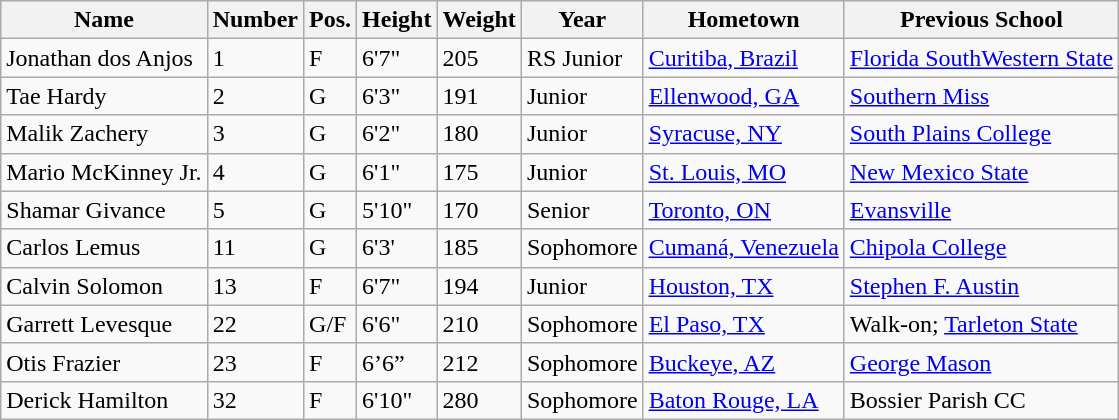<table class="wikitable sortable" border="1">
<tr>
<th>Name</th>
<th>Number</th>
<th>Pos.</th>
<th>Height</th>
<th>Weight</th>
<th>Year</th>
<th>Hometown</th>
<th class="unsortable">Previous School</th>
</tr>
<tr>
<td>Jonathan dos Anjos</td>
<td>1</td>
<td>F</td>
<td>6'7"</td>
<td>205</td>
<td>RS Junior</td>
<td><a href='#'>Curitiba, Brazil</a></td>
<td><a href='#'>Florida SouthWestern State</a></td>
</tr>
<tr>
<td>Tae Hardy</td>
<td>2</td>
<td>G</td>
<td>6'3"</td>
<td>191</td>
<td>Junior</td>
<td><a href='#'>Ellenwood, GA</a></td>
<td><a href='#'>Southern Miss</a></td>
</tr>
<tr>
<td>Malik Zachery</td>
<td>3</td>
<td>G</td>
<td>6'2"</td>
<td>180</td>
<td>Junior</td>
<td><a href='#'>Syracuse, NY</a></td>
<td><a href='#'>South Plains College</a></td>
</tr>
<tr>
<td>Mario McKinney Jr.</td>
<td>4</td>
<td>G</td>
<td>6'1"</td>
<td>175</td>
<td>Junior</td>
<td><a href='#'>St. Louis, MO</a></td>
<td><a href='#'>New Mexico State</a></td>
</tr>
<tr>
<td>Shamar Givance</td>
<td>5</td>
<td>G</td>
<td>5'10"</td>
<td>170</td>
<td>Senior</td>
<td><a href='#'>Toronto, ON</a></td>
<td><a href='#'>Evansville</a></td>
</tr>
<tr>
<td>Carlos Lemus</td>
<td>11</td>
<td>G</td>
<td>6'3'</td>
<td>185</td>
<td>Sophomore</td>
<td><a href='#'>Cumaná, Venezuela</a></td>
<td><a href='#'>Chipola College</a></td>
</tr>
<tr>
<td>Calvin Solomon</td>
<td>13</td>
<td>F</td>
<td>6'7"</td>
<td>194</td>
<td>Junior</td>
<td><a href='#'>Houston, TX</a></td>
<td><a href='#'>Stephen F. Austin</a></td>
</tr>
<tr>
<td>Garrett Levesque</td>
<td>22</td>
<td>G/F</td>
<td>6'6"</td>
<td>210</td>
<td>Sophomore</td>
<td><a href='#'>El Paso, TX</a></td>
<td>Walk-on; <a href='#'>Tarleton State</a></td>
</tr>
<tr>
<td>Otis Frazier</td>
<td>23</td>
<td>F</td>
<td>6’6”</td>
<td>212</td>
<td>Sophomore</td>
<td><a href='#'>Buckeye, AZ</a></td>
<td><a href='#'>George Mason</a></td>
</tr>
<tr>
<td>Derick Hamilton</td>
<td>32</td>
<td>F</td>
<td>6'10"</td>
<td>280</td>
<td>Sophomore</td>
<td><a href='#'>Baton Rouge, LA</a></td>
<td>Bossier Parish CC</td>
</tr>
</table>
